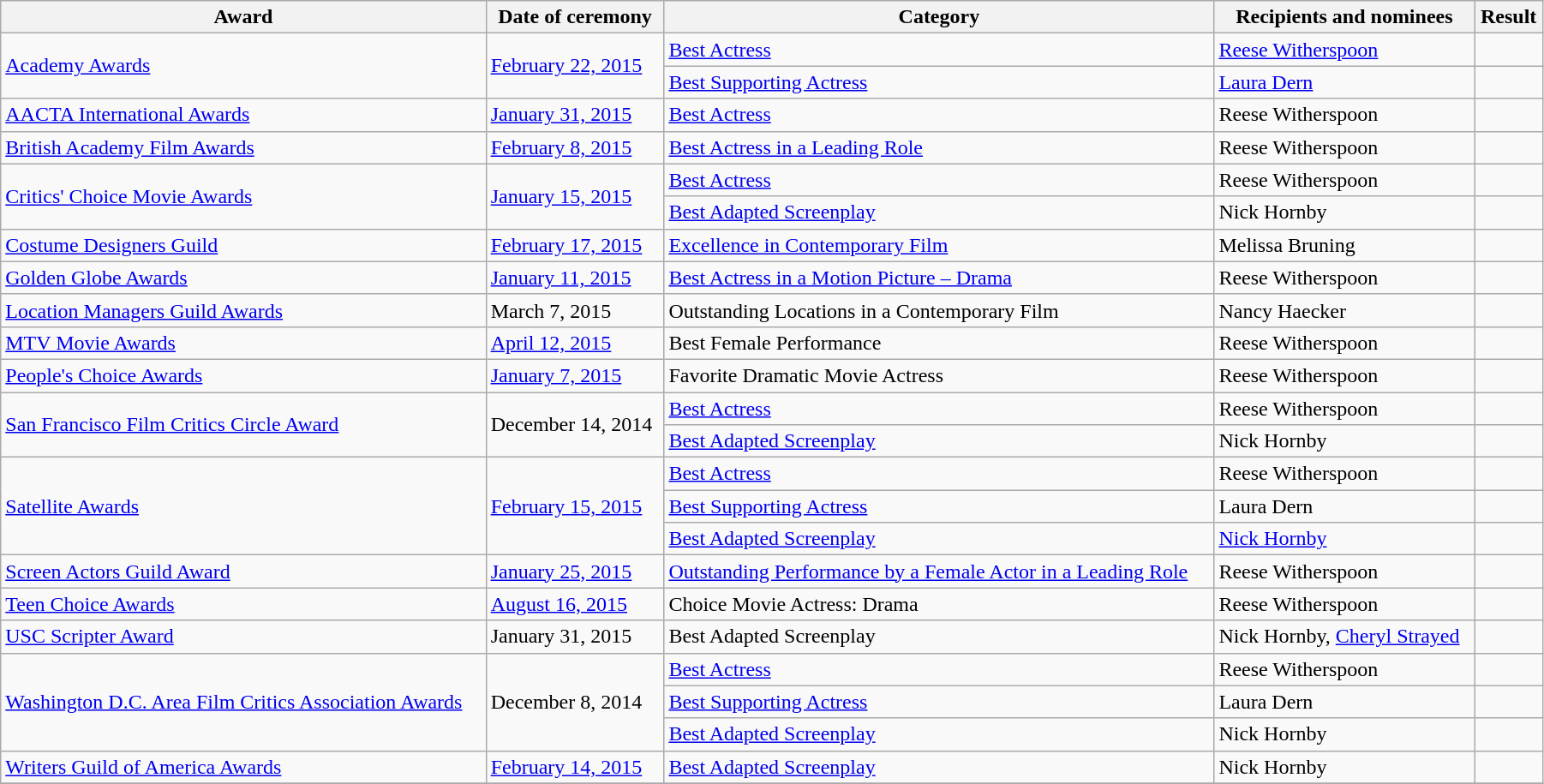<table class="wikitable sortable" width="95%">
<tr>
<th>Award</th>
<th>Date of ceremony</th>
<th>Category</th>
<th>Recipients and nominees</th>
<th>Result</th>
</tr>
<tr>
<td rowspan="2"><a href='#'>Academy Awards</a></td>
<td rowspan="2"><a href='#'>February 22, 2015</a></td>
<td><a href='#'>Best Actress</a></td>
<td><a href='#'>Reese Witherspoon</a></td>
<td></td>
</tr>
<tr>
<td><a href='#'>Best Supporting Actress</a></td>
<td><a href='#'>Laura Dern</a></td>
<td></td>
</tr>
<tr>
<td><a href='#'>AACTA International Awards</a></td>
<td><a href='#'>January 31, 2015</a></td>
<td><a href='#'>Best Actress</a></td>
<td>Reese Witherspoon</td>
<td></td>
</tr>
<tr>
<td><a href='#'>British Academy Film Awards</a></td>
<td><a href='#'>February 8, 2015</a></td>
<td><a href='#'>Best Actress in a Leading Role</a></td>
<td>Reese Witherspoon</td>
<td></td>
</tr>
<tr>
<td rowspan="2"><a href='#'>Critics' Choice Movie Awards</a></td>
<td rowspan="2"><a href='#'>January 15, 2015</a></td>
<td><a href='#'>Best Actress</a></td>
<td>Reese Witherspoon</td>
<td></td>
</tr>
<tr>
<td><a href='#'>Best Adapted Screenplay</a></td>
<td>Nick Hornby</td>
<td></td>
</tr>
<tr>
<td><a href='#'>Costume Designers Guild</a></td>
<td><a href='#'>February 17, 2015</a></td>
<td><a href='#'>Excellence in Contemporary Film</a></td>
<td>Melissa Bruning</td>
<td></td>
</tr>
<tr>
<td><a href='#'>Golden Globe Awards</a></td>
<td><a href='#'>January 11, 2015</a></td>
<td><a href='#'>Best Actress in a Motion Picture – Drama</a></td>
<td>Reese Witherspoon</td>
<td></td>
</tr>
<tr>
<td><a href='#'>Location Managers Guild Awards</a></td>
<td>March 7, 2015</td>
<td>Outstanding Locations in a Contemporary Film</td>
<td>Nancy Haecker</td>
<td></td>
</tr>
<tr>
<td><a href='#'>MTV Movie Awards</a></td>
<td><a href='#'>April 12, 2015</a></td>
<td>Best Female Performance</td>
<td>Reese Witherspoon</td>
<td></td>
</tr>
<tr>
<td><a href='#'>People's Choice Awards</a></td>
<td><a href='#'>January 7, 2015</a></td>
<td>Favorite Dramatic Movie Actress</td>
<td>Reese Witherspoon</td>
<td></td>
</tr>
<tr>
<td rowspan="2"><a href='#'>San Francisco Film Critics Circle Award</a></td>
<td rowspan="2">December 14, 2014</td>
<td><a href='#'>Best Actress</a></td>
<td>Reese Witherspoon</td>
<td></td>
</tr>
<tr>
<td><a href='#'>Best Adapted Screenplay</a></td>
<td>Nick Hornby</td>
<td></td>
</tr>
<tr>
<td rowspan="3"><a href='#'>Satellite Awards</a></td>
<td rowspan="3"><a href='#'>February 15, 2015</a></td>
<td><a href='#'>Best Actress</a></td>
<td>Reese Witherspoon</td>
<td></td>
</tr>
<tr>
<td><a href='#'>Best Supporting Actress</a></td>
<td>Laura Dern</td>
<td></td>
</tr>
<tr>
<td><a href='#'>Best Adapted Screenplay</a></td>
<td><a href='#'>Nick Hornby</a></td>
<td></td>
</tr>
<tr>
<td><a href='#'>Screen Actors Guild Award</a></td>
<td><a href='#'>January 25, 2015</a></td>
<td><a href='#'>Outstanding Performance by a Female Actor in a Leading Role</a></td>
<td>Reese Witherspoon</td>
<td></td>
</tr>
<tr>
<td><a href='#'>Teen Choice Awards</a></td>
<td><a href='#'>August 16, 2015</a></td>
<td>Choice Movie Actress: Drama</td>
<td>Reese Witherspoon</td>
<td></td>
</tr>
<tr>
<td><a href='#'>USC Scripter Award</a></td>
<td>January 31, 2015</td>
<td>Best Adapted Screenplay</td>
<td>Nick Hornby, <a href='#'>Cheryl Strayed</a></td>
<td></td>
</tr>
<tr>
<td rowspan="3"><a href='#'>Washington D.C. Area Film Critics Association Awards</a></td>
<td rowspan="3">December 8, 2014</td>
<td><a href='#'>Best Actress</a></td>
<td>Reese Witherspoon</td>
<td></td>
</tr>
<tr>
<td><a href='#'>Best Supporting Actress</a></td>
<td>Laura Dern</td>
<td></td>
</tr>
<tr>
<td><a href='#'>Best Adapted Screenplay</a></td>
<td>Nick Hornby</td>
<td></td>
</tr>
<tr>
<td><a href='#'>Writers Guild of America Awards</a></td>
<td><a href='#'>February 14, 2015</a></td>
<td><a href='#'>Best Adapted Screenplay</a></td>
<td>Nick Hornby</td>
<td></td>
</tr>
<tr>
</tr>
</table>
